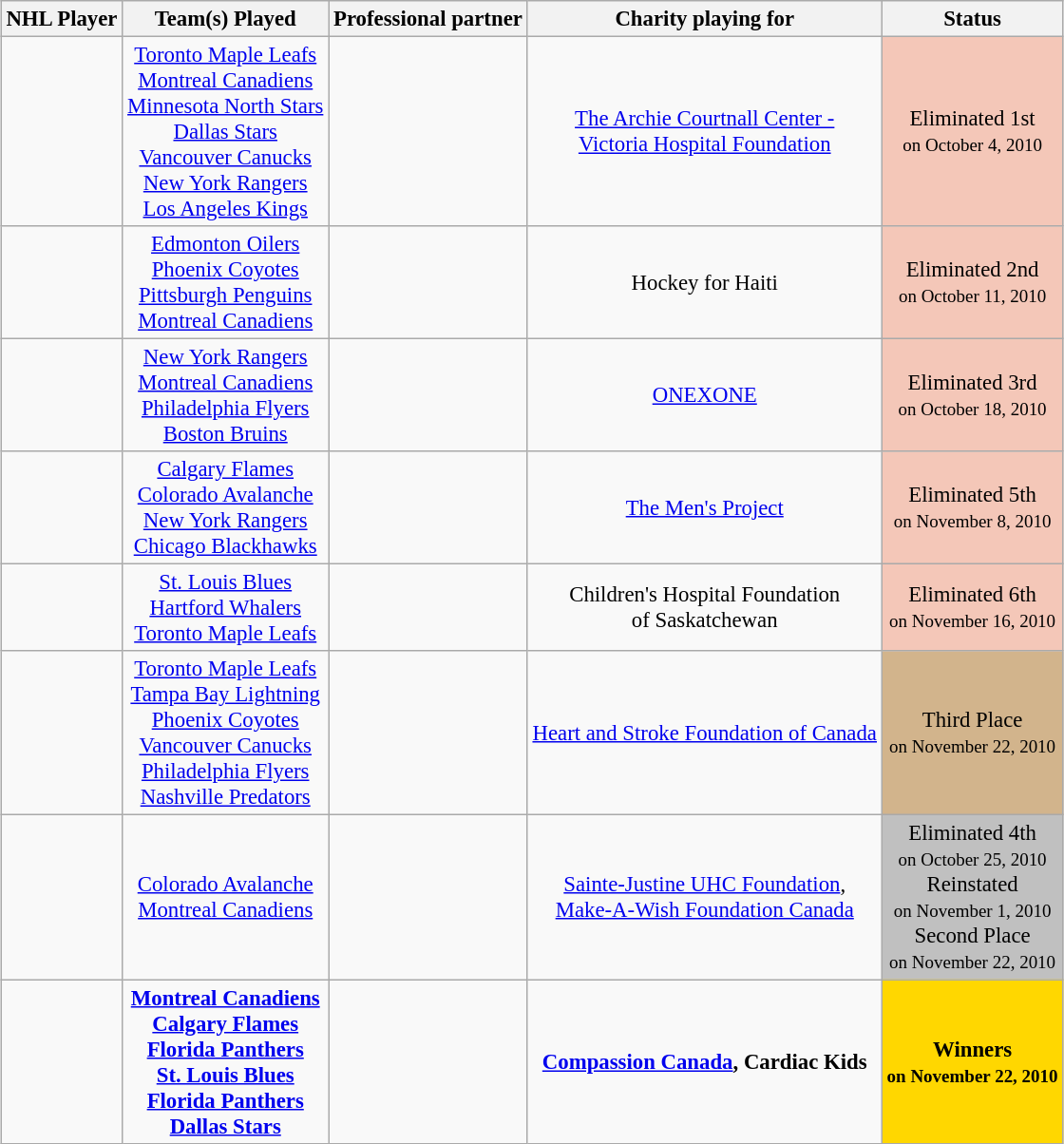<table class="wikitable sortable" style="margin:auto; font-size:95%; text-align:center;">
<tr>
<th>NHL Player</th>
<th>Team(s) Played</th>
<th>Professional partner</th>
<th>Charity playing for</th>
<th>Status</th>
</tr>
<tr>
<td></td>
<td><a href='#'>Toronto Maple Leafs</a><br><a href='#'>Montreal Canadiens</a><br><a href='#'>Minnesota North Stars</a><br><a href='#'>Dallas Stars</a><br><a href='#'>Vancouver Canucks</a><br><a href='#'>New York Rangers</a><br><a href='#'>Los Angeles Kings</a></td>
<td></td>
<td><a href='#'>The Archie Courtnall Center -<br> Victoria Hospital Foundation</a></td>
<td style="background:#f4c7b8;">Eliminated 1st<br><small>on October 4, 2010</small></td>
</tr>
<tr>
<td></td>
<td><a href='#'>Edmonton Oilers</a><br><a href='#'>Phoenix Coyotes</a><br><a href='#'>Pittsburgh Penguins</a><br><a href='#'>Montreal Canadiens</a></td>
<td></td>
<td>Hockey for Haiti</td>
<td style="background:#f4c7b8;">Eliminated 2nd<br><small>on October 11, 2010</small></td>
</tr>
<tr>
<td></td>
<td><a href='#'>New York Rangers</a><br><a href='#'>Montreal Canadiens</a><br><a href='#'>Philadelphia Flyers</a><br><a href='#'>Boston Bruins</a></td>
<td></td>
<td><a href='#'>ONEXONE</a></td>
<td style="background:#f4c7b8;">Eliminated 3rd<br><small>on October 18, 2010</small></td>
</tr>
<tr>
<td></td>
<td><a href='#'>Calgary Flames</a><br><a href='#'>Colorado Avalanche</a><br><a href='#'>New York Rangers</a><br><a href='#'>Chicago Blackhawks</a></td>
<td></td>
<td><a href='#'>The Men's Project</a></td>
<td style="background:#f4c7b8;">Eliminated 5th<br><small>on November 8, 2010</small></td>
</tr>
<tr>
<td></td>
<td><a href='#'>St. Louis Blues</a><br><a href='#'>Hartford Whalers</a><br><a href='#'>Toronto Maple Leafs</a></td>
<td></td>
<td>Children's Hospital Foundation <br>of Saskatchewan</td>
<td style="background:#f4c7b8;">Eliminated 6th<br><small>on November 16, 2010</small></td>
</tr>
<tr>
<td></td>
<td><a href='#'>Toronto Maple Leafs</a><br><a href='#'>Tampa Bay Lightning</a><br><a href='#'>Phoenix Coyotes</a><br><a href='#'>Vancouver Canucks</a><br><a href='#'>Philadelphia Flyers</a><br><a href='#'>Nashville Predators</a></td>
<td></td>
<td><a href='#'>Heart and Stroke Foundation of Canada</a></td>
<td bgcolor="tan">Third Place<br><small>on November 22, 2010</small></td>
</tr>
<tr>
<td></td>
<td><a href='#'>Colorado Avalanche</a><br><a href='#'>Montreal Canadiens</a></td>
<td></td>
<td><a href='#'>Sainte-Justine UHC Foundation</a>,<br><a href='#'>Make-A-Wish Foundation Canada</a></td>
<td style="background:silver">Eliminated 4th<br><small>on October 25, 2010</small><br>Reinstated<br><small>on November 1, 2010</small><br>Second Place<br><small>on November 22, 2010</small></td>
</tr>
<tr>
<td><strong></strong></td>
<td><strong><a href='#'>Montreal Canadiens</a><br><a href='#'>Calgary Flames</a><br><a href='#'>Florida Panthers</a><br><a href='#'>St. Louis Blues</a><br><a href='#'>Florida Panthers</a><br><a href='#'>Dallas Stars</a></strong></td>
<td><strong></strong></td>
<td><strong><a href='#'>Compassion Canada</a>, Cardiac Kids</strong></td>
<td bgcolor="gold"><strong>Winners<br><small>on November 22, 2010</small></strong></td>
</tr>
</table>
